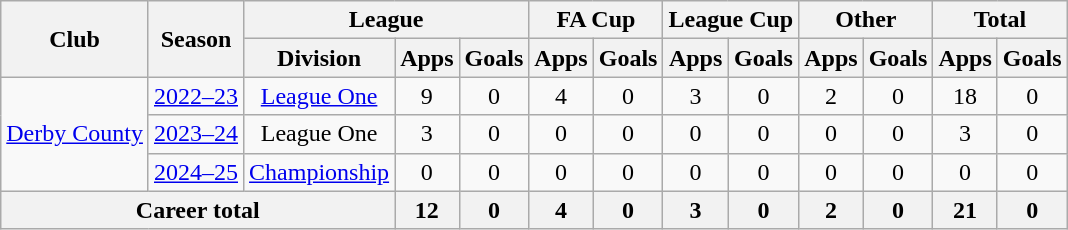<table class="wikitable" style="text-align: center;">
<tr>
<th rowspan="2">Club</th>
<th rowspan="2">Season</th>
<th colspan="3">League</th>
<th colspan="2">FA Cup</th>
<th colspan="2">League Cup</th>
<th colspan="2">Other</th>
<th colspan="2">Total</th>
</tr>
<tr>
<th>Division</th>
<th>Apps</th>
<th>Goals</th>
<th>Apps</th>
<th>Goals</th>
<th>Apps</th>
<th>Goals</th>
<th>Apps</th>
<th>Goals</th>
<th>Apps</th>
<th>Goals</th>
</tr>
<tr>
<td rowspan=3><a href='#'>Derby County</a></td>
<td><a href='#'>2022–23</a></td>
<td><a href='#'>League One</a></td>
<td>9</td>
<td>0</td>
<td>4</td>
<td>0</td>
<td>3</td>
<td>0</td>
<td>2</td>
<td>0</td>
<td>18</td>
<td>0</td>
</tr>
<tr>
<td><a href='#'>2023–24</a></td>
<td>League One</td>
<td>3</td>
<td>0</td>
<td>0</td>
<td>0</td>
<td>0</td>
<td>0</td>
<td>0</td>
<td>0</td>
<td>3</td>
<td>0</td>
</tr>
<tr>
<td><a href='#'>2024–25</a></td>
<td><a href='#'>Championship</a></td>
<td>0</td>
<td>0</td>
<td>0</td>
<td>0</td>
<td>0</td>
<td>0</td>
<td>0</td>
<td>0</td>
<td>0</td>
<td>0</td>
</tr>
<tr>
<th colspan=3>Career total</th>
<th>12</th>
<th>0</th>
<th>4</th>
<th>0</th>
<th>3</th>
<th>0</th>
<th>2</th>
<th>0</th>
<th>21</th>
<th>0</th>
</tr>
</table>
